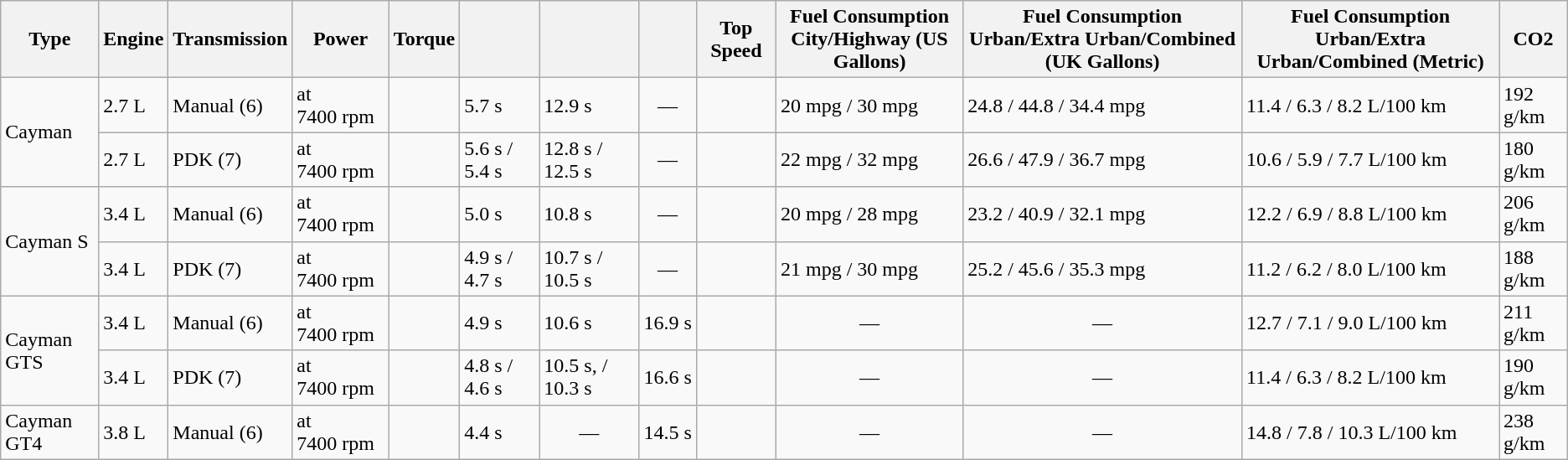<table class=wikitable>
<tr>
<th>Type</th>
<th>Engine</th>
<th>Transmission</th>
<th>Power</th>
<th>Torque</th>
<th></th>
<th></th>
<th></th>
<th>Top Speed</th>
<th>Fuel Consumption<br>City/Highway   (US Gallons)</th>
<th>Fuel Consumption<br>Urban/Extra Urban/Combined   (UK Gallons)</th>
<th>Fuel Consumption<br>Urban/Extra Urban/Combined   (Metric)</th>
<th>CO2</th>
</tr>
<tr>
<td rowspan="2">Cayman </td>
<td>2.7 L</td>
<td>Manual (6)</td>
<td> at 7400 rpm</td>
<td></td>
<td>5.7 s</td>
<td>12.9 s</td>
<td style="text-align: center;">—</td>
<td></td>
<td>20 mpg / 30 mpg</td>
<td>24.8 / 44.8 / 34.4 mpg</td>
<td>11.4 / 6.3 / 8.2 L/100 km</td>
<td>192 g/km</td>
</tr>
<tr>
<td>2.7 L</td>
<td>PDK (7)</td>
<td> at 7400 rpm</td>
<td></td>
<td>5.6 s / 5.4 s</td>
<td>12.8 s / 12.5 s</td>
<td style="text-align: center;">—</td>
<td></td>
<td>22 mpg / 32 mpg</td>
<td>26.6 / 47.9 / 36.7 mpg</td>
<td>10.6 / 5.9 / 7.7 L/100 km</td>
<td>180 g/km</td>
</tr>
<tr>
<td rowspan="2">Cayman S </td>
<td>3.4 L</td>
<td>Manual (6)</td>
<td> at 7400 rpm</td>
<td></td>
<td>5.0 s</td>
<td>10.8 s</td>
<td style="text-align: center;">—</td>
<td></td>
<td>20 mpg / 28 mpg</td>
<td>23.2 / 40.9 / 32.1 mpg</td>
<td>12.2 / 6.9 / 8.8 L/100 km</td>
<td>206 g/km</td>
</tr>
<tr>
<td>3.4 L</td>
<td>PDK (7)</td>
<td> at 7400 rpm</td>
<td></td>
<td>4.9 s / 4.7 s</td>
<td>10.7 s / 10.5 s</td>
<td style="text-align: center;">—</td>
<td></td>
<td>21 mpg / 30 mpg</td>
<td>25.2 / 45.6 / 35.3 mpg</td>
<td>11.2 / 6.2 / 8.0 L/100 km</td>
<td>188 g/km</td>
</tr>
<tr>
<td rowspan="2">Cayman GTS </td>
<td>3.4 L</td>
<td>Manual (6)</td>
<td> at 7400 rpm</td>
<td></td>
<td>4.9 s</td>
<td>10.6 s</td>
<td>16.9 s</td>
<td></td>
<td style="text-align: center;">—</td>
<td style="text-align: center;">—</td>
<td>12.7 / 7.1 / 9.0 L/100 km</td>
<td>211 g/km</td>
</tr>
<tr>
<td>3.4 L</td>
<td>PDK (7)</td>
<td> at 7400 rpm</td>
<td></td>
<td>4.8 s / 4.6 s</td>
<td>10.5 s, / 10.3 s</td>
<td>16.6 s</td>
<td></td>
<td style="text-align: center;">—</td>
<td style="text-align: center;">—</td>
<td>11.4 / 6.3 / 8.2 L/100 km</td>
<td>190 g/km</td>
</tr>
<tr>
<td>Cayman GT4 </td>
<td>3.8 L</td>
<td>Manual (6)</td>
<td> at 7400 rpm</td>
<td></td>
<td>4.4 s</td>
<td style="text-align: center;">—</td>
<td>14.5 s</td>
<td></td>
<td style="text-align: center;">—</td>
<td style="text-align: center;">—</td>
<td>14.8 / 7.8 / 10.3 L/100 km</td>
<td>238 g/km</td>
</tr>
</table>
